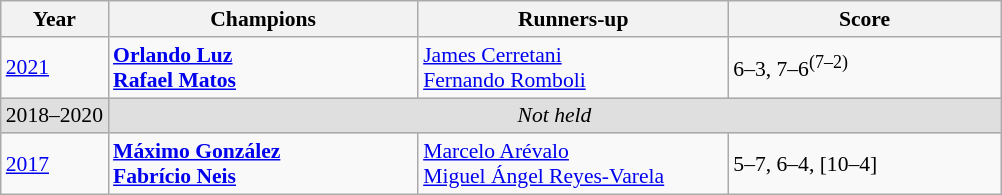<table class="wikitable" style="font-size:90%">
<tr>
<th>Year</th>
<th width="200">Champions</th>
<th width="200">Runners-up</th>
<th width="175">Score</th>
</tr>
<tr>
<td><a href='#'>2021</a></td>
<td> <strong><a href='#'>Orlando Luz</a></strong><br> <strong><a href='#'>Rafael Matos</a></strong></td>
<td> <a href='#'>James Cerretani</a><br> <a href='#'>Fernando Romboli</a></td>
<td>6–3, 7–6<sup>(7–2)</sup></td>
</tr>
<tr>
<td style="background:#dfdfdf">2018–2020</td>
<td colspan=3 align=center style="background:#dfdfdf"><em>Not held</em></td>
</tr>
<tr>
<td><a href='#'>2017</a></td>
<td> <strong><a href='#'>Máximo González</a></strong><br> <strong><a href='#'>Fabrício Neis</a></strong></td>
<td> <a href='#'>Marcelo Arévalo</a><br> <a href='#'>Miguel Ángel Reyes-Varela</a></td>
<td>5–7, 6–4, [10–4]</td>
</tr>
</table>
